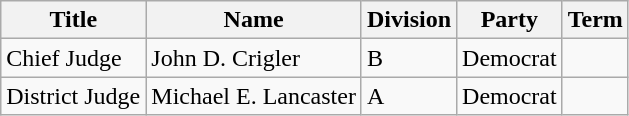<table class= "wikitable">
<tr>
<th>Title</th>
<th>Name</th>
<th>Division</th>
<th>Party</th>
<th>Term</th>
</tr>
<tr>
<td>Chief Judge</td>
<td>John D. Crigler</td>
<td>B</td>
<td>Democrat</td>
<td></td>
</tr>
<tr>
<td>District Judge</td>
<td>Michael E. Lancaster</td>
<td>A</td>
<td>Democrat</td>
<td></td>
</tr>
</table>
